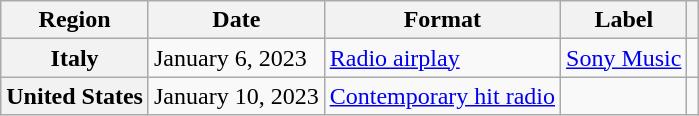<table class="wikitable plainrowheaders">
<tr>
<th scope="col">Region</th>
<th scope="col">Date</th>
<th scope="col">Format</th>
<th scope="col">Label</th>
<th scope="col"></th>
</tr>
<tr>
<th scope="row">Italy</th>
<td>January 6, 2023</td>
<td><a href='#'>Radio airplay</a></td>
<td><a href='#'>Sony Music</a></td>
<td></td>
</tr>
<tr>
<th scope="row">United States</th>
<td>January 10, 2023</td>
<td><a href='#'>Contemporary hit radio</a></td>
<td></td>
<td></td>
</tr>
</table>
